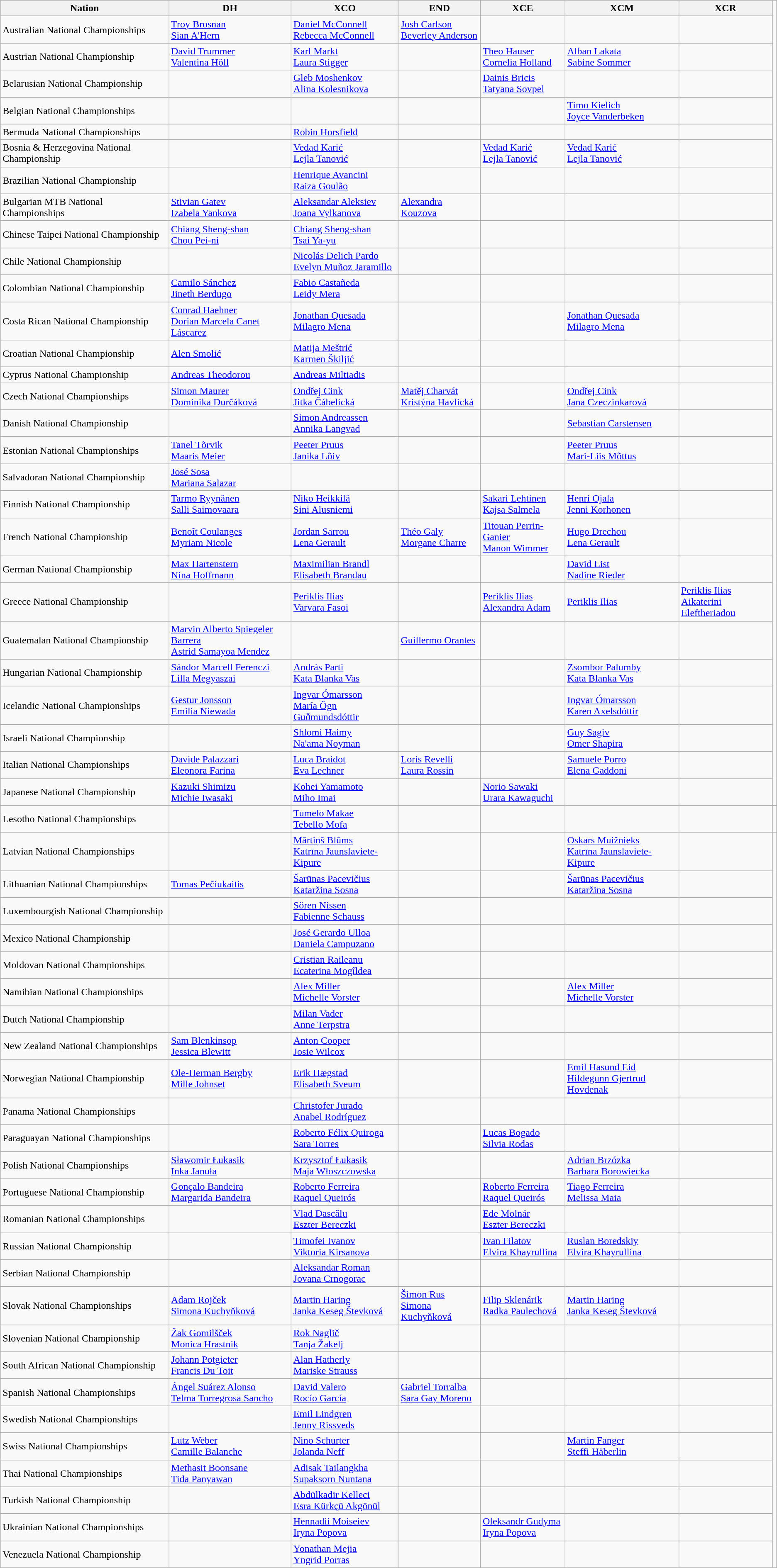<table class="wikitable">
<tr>
<th>Nation</th>
<th>DH</th>
<th>XCO</th>
<th>END</th>
<th>XCE</th>
<th>XCM</th>
<th>XCR</th>
</tr>
<tr>
<td> Australian National Championships</td>
<td><a href='#'>Troy Brosnan</a><br><a href='#'>Sian A'Hern</a></td>
<td><a href='#'>Daniel McConnell</a><br><a href='#'>Rebecca McConnell</a></td>
<td><a href='#'>Josh Carlson</a><br><a href='#'>Beverley Anderson</a></td>
<td></td>
<td></td>
<td></td>
</tr>
<tr>
</tr>
<tr>
<td> Austrian National Championship</td>
<td><a href='#'>David Trummer</a><br><a href='#'>Valentina Höll</a></td>
<td><a href='#'>Karl Markt</a><br><a href='#'>Laura Stigger</a></td>
<td></td>
<td><a href='#'>Theo Hauser</a><br><a href='#'>Cornelia Holland</a></td>
<td><a href='#'>Alban Lakata</a><br><a href='#'>Sabine Sommer</a></td>
<td></td>
</tr>
<tr>
<td> Belarusian National Championship</td>
<td></td>
<td><a href='#'>Gleb Moshenkov</a><br><a href='#'>Alina Kolesnikova</a></td>
<td></td>
<td><a href='#'>Dainis Bricis</a><br><a href='#'>Tatyana Sovpel</a></td>
<td></td>
<td></td>
</tr>
<tr>
<td> Belgian National Championships</td>
<td></td>
<td></td>
<td></td>
<td></td>
<td><a href='#'>Timo Kielich</a><br><a href='#'>Joyce Vanderbeken</a></td>
<td></td>
</tr>
<tr>
<td> Bermuda National Championships</td>
<td></td>
<td><a href='#'>Robin Horsfield</a></td>
<td></td>
<td></td>
<td></td>
<td></td>
</tr>
<tr>
<td> Bosnia & Herzegovina National Championship</td>
<td></td>
<td><a href='#'>Vedad Karić</a><br><a href='#'>Lejla Tanović</a></td>
<td></td>
<td><a href='#'>Vedad Karić</a><br><a href='#'>Lejla Tanović</a></td>
<td><a href='#'>Vedad Karić</a><br><a href='#'>Lejla Tanović</a></td>
<td></td>
</tr>
<tr>
<td> Brazilian National Championship</td>
<td></td>
<td><a href='#'>Henrique Avancini</a><br><a href='#'>Raiza Goulão</a></td>
<td></td>
<td></td>
<td></td>
<td></td>
</tr>
<tr>
<td> Bulgarian MTB National Championships</td>
<td><a href='#'>Stivian Gatev</a><br><a href='#'>Izabela Yankova</a></td>
<td><a href='#'>Aleksandar Aleksiev</a><br><a href='#'>Joana Vylkanova</a></td>
<td><a href='#'>Alexandra Kouzova</a></td>
<td></td>
<td></td>
<td></td>
</tr>
<tr>
<td> Chinese Taipei National Championship</td>
<td><a href='#'>Chiang Sheng-shan</a><br><a href='#'>Chou Pei-ni</a></td>
<td><a href='#'>Chiang Sheng-shan</a><br><a href='#'>Tsai Ya-yu</a></td>
<td></td>
<td></td>
<td></td>
<td></td>
</tr>
<tr>
<td> Chile National Championship</td>
<td></td>
<td><a href='#'>Nicolás Delich Pardo</a><br><a href='#'>Evelyn Muñoz Jaramillo</a></td>
<td></td>
<td></td>
<td></td>
<td></td>
</tr>
<tr>
<td> Colombian National Championship</td>
<td><a href='#'>Camilo Sánchez</a><br><a href='#'>Jineth Berdugo</a></td>
<td><a href='#'>Fabio Castañeda</a><br><a href='#'>Leidy Mera</a></td>
<td></td>
<td></td>
<td></td>
<td></td>
</tr>
<tr>
<td> Costa Rican National Championship</td>
<td><a href='#'>Conrad Haehner</a><br><a href='#'>Dorian Marcela Canet Láscarez</a></td>
<td><a href='#'>Jonathan Quesada</a><br><a href='#'>Milagro Mena</a></td>
<td></td>
<td></td>
<td><a href='#'>Jonathan Quesada</a><br><a href='#'>Milagro Mena</a></td>
<td></td>
</tr>
<tr>
<td> Croatian National Championship</td>
<td><a href='#'>Alen Smolić</a></td>
<td><a href='#'>Matija Meštrić</a><br><a href='#'>Karmen Škiljić</a></td>
<td></td>
<td></td>
<td></td>
<td></td>
</tr>
<tr>
<td> Cyprus National Championship</td>
<td><a href='#'>Andreas Theodorou</a></td>
<td><a href='#'>Andreas Miltiadis</a></td>
<td></td>
<td></td>
<td></td>
<td></td>
</tr>
<tr>
<td> Czech National Championships</td>
<td><a href='#'>Simon Maurer</a><br><a href='#'>Dominika Durčáková</a></td>
<td><a href='#'>Ondřej Cink</a><br><a href='#'>Jitka Čábelická</a></td>
<td><a href='#'>Matěj Charvát</a><br><a href='#'>Kristýna Havlická</a></td>
<td></td>
<td><a href='#'>Ondřej Cink</a><br><a href='#'>Jana Czeczinkarová</a></td>
<td></td>
</tr>
<tr>
<td> Danish National Championship</td>
<td></td>
<td><a href='#'>Simon Andreassen</a><br><a href='#'>Annika Langvad</a></td>
<td></td>
<td></td>
<td><a href='#'>Sebastian Carstensen</a></td>
<td></td>
</tr>
<tr>
<td> Estonian National Championships</td>
<td><a href='#'>Tanel Tõrvik</a><br><a href='#'>Maaris Meier</a></td>
<td><a href='#'>Peeter Pruus</a><br><a href='#'>Janika Lõiv</a></td>
<td></td>
<td></td>
<td><a href='#'>Peeter Pruus</a><br><a href='#'>Mari-Liis Mõttus</a></td>
<td></td>
</tr>
<tr>
<td> Salvadoran National Championship</td>
<td><a href='#'>José Sosa</a><br><a href='#'>Mariana Salazar</a></td>
<td></td>
<td></td>
<td></td>
<td></td>
<td></td>
</tr>
<tr>
<td> Finnish National Championship</td>
<td><a href='#'>Tarmo Ryynänen</a><br><a href='#'>Salli Saimovaara</a></td>
<td><a href='#'>Niko Heikkilä</a><br><a href='#'>Sini Alusniemi</a></td>
<td></td>
<td><a href='#'>Sakari Lehtinen</a><br><a href='#'>Kajsa Salmela</a></td>
<td><a href='#'>Henri Ojala</a><br><a href='#'>Jenni Korhonen</a></td>
<td></td>
</tr>
<tr>
<td> French National Championship</td>
<td><a href='#'>Benoît Coulanges</a><br><a href='#'>Myriam Nicole</a></td>
<td><a href='#'>Jordan Sarrou</a><br><a href='#'>Lena Gerault</a></td>
<td><a href='#'>Théo Galy</a><br><a href='#'>Morgane Charre</a></td>
<td><a href='#'>Titouan Perrin-Ganier</a><br><a href='#'>Manon Wimmer</a></td>
<td><a href='#'>Hugo Drechou</a><br><a href='#'>Lena Gerault</a></td>
<td></td>
</tr>
<tr>
<td> German National Championship</td>
<td><a href='#'>Max Hartenstern</a><br><a href='#'>Nina Hoffmann</a></td>
<td><a href='#'>Maximilian Brandl</a><br><a href='#'>Elisabeth Brandau</a></td>
<td></td>
<td></td>
<td><a href='#'>David List</a><br><a href='#'>Nadine Rieder</a></td>
<td></td>
</tr>
<tr>
<td> Greece National Championship</td>
<td></td>
<td><a href='#'>Periklis Ilias</a><br><a href='#'>Varvara Fasoi</a></td>
<td></td>
<td><a href='#'>Periklis Ilias</a><br><a href='#'>Alexandra Adam</a></td>
<td><a href='#'>Periklis Ilias</a><br></td>
<td><a href='#'>Periklis Ilias</a><br><a href='#'>Aikaterini Eleftheriadou</a></td>
</tr>
<tr>
<td> Guatemalan National Championship</td>
<td><a href='#'>Marvin Alberto Spiegeler Barrera</a><br><a href='#'>Astrid Samayoa Mendez</a></td>
<td></td>
<td><a href='#'>Guillermo Orantes</a></td>
<td></td>
<td></td>
<td></td>
</tr>
<tr>
<td> Hungarian National Championship</td>
<td><a href='#'>Sándor Marcell Ferenczi</a><br><a href='#'>Lilla Megyaszai</a></td>
<td><a href='#'>András Parti</a><br><a href='#'>Kata Blanka Vas</a></td>
<td></td>
<td></td>
<td><a href='#'>Zsombor Palumby</a><br><a href='#'>Kata Blanka Vas</a></td>
<td></td>
</tr>
<tr>
<td> Icelandic National Championships</td>
<td><a href='#'>Gestur Jonsson</a><br><a href='#'>Emilia Niewada</a></td>
<td><a href='#'>Ingvar Ómarsson</a><br><a href='#'>María Ögn Guðmundsdóttir</a></td>
<td></td>
<td></td>
<td><a href='#'>Ingvar Ómarsson</a><br><a href='#'>Karen Axelsdóttir</a></td>
<td></td>
</tr>
<tr>
<td> Israeli National Championship</td>
<td></td>
<td><a href='#'>Shlomi Haimy</a><br><a href='#'>Na'ama Noyman</a></td>
<td></td>
<td></td>
<td><a href='#'>Guy Sagiv</a><br><a href='#'>Omer Shapira</a></td>
<td></td>
</tr>
<tr>
<td> Italian National Championships</td>
<td><a href='#'>Davide Palazzari</a><br><a href='#'>Eleonora Farina</a></td>
<td><a href='#'>Luca Braidot</a><br><a href='#'>Eva Lechner</a></td>
<td><a href='#'>Loris Revelli</a><br><a href='#'>Laura Rossin</a></td>
<td></td>
<td><a href='#'>Samuele Porro</a><br><a href='#'>Elena Gaddoni</a></td>
<td></td>
</tr>
<tr>
<td> Japanese National Championship</td>
<td><a href='#'>Kazuki Shimizu</a><br><a href='#'>Michie Iwasaki</a></td>
<td><a href='#'>Kohei Yamamoto</a><br><a href='#'>Miho Imai</a></td>
<td></td>
<td><a href='#'>Norio Sawaki</a><br><a href='#'>Urara Kawaguchi</a></td>
<td></td>
<td></td>
</tr>
<tr>
<td> Lesotho National Championships</td>
<td></td>
<td><a href='#'>Tumelo Makae</a><br><a href='#'>Tebello Mofa</a></td>
<td></td>
<td></td>
<td></td>
<td></td>
<td></td>
</tr>
<tr>
<td> Latvian National Championships</td>
<td></td>
<td><a href='#'>Mārtiņš Blūms</a><br><a href='#'>Katrīna Jaunslaviete-Kipure</a></td>
<td></td>
<td></td>
<td><a href='#'>Oskars Muižnieks</a><br><a href='#'>Katrīna Jaunslaviete-Kipure</a></td>
<td></td>
</tr>
<tr>
<td> Lithuanian National Championships</td>
<td><a href='#'>Tomas Pečiukaitis</a></td>
<td><a href='#'>Šarūnas Pacevičius</a><br><a href='#'>Kataržina Sosna</a></td>
<td></td>
<td></td>
<td><a href='#'>Šarūnas Pacevičius</a><br><a href='#'>Kataržina Sosna</a></td>
<td></td>
</tr>
<tr>
<td> Luxembourgish National Championship</td>
<td></td>
<td><a href='#'>Sören Nissen</a><br><a href='#'>Fabienne Schauss</a></td>
<td></td>
<td></td>
<td></td>
<td></td>
</tr>
<tr>
<td> Mexico National Championship</td>
<td></td>
<td><a href='#'>José Gerardo Ulloa</a><br><a href='#'>Daniela Campuzano</a></td>
<td></td>
<td></td>
<td></td>
<td></td>
</tr>
<tr>
<td> Moldovan National Championships</td>
<td></td>
<td><a href='#'>Cristian Raileanu</a><br><a href='#'>Ecaterina Mogîldea</a></td>
<td></td>
<td></td>
<td></td>
<td></td>
</tr>
<tr>
<td> Namibian National Championships</td>
<td></td>
<td><a href='#'>Alex Miller</a><br><a href='#'>Michelle Vorster</a></td>
<td></td>
<td></td>
<td><a href='#'>Alex Miller</a><br><a href='#'>Michelle Vorster</a></td>
<td></td>
</tr>
<tr>
<td> Dutch National Championship</td>
<td></td>
<td><a href='#'>Milan Vader</a><br><a href='#'>Anne Terpstra</a></td>
<td></td>
<td></td>
<td></td>
<td></td>
</tr>
<tr>
<td> New Zealand National Championships</td>
<td><a href='#'>Sam Blenkinsop</a><br><a href='#'>Jessica Blewitt</a></td>
<td><a href='#'>Anton Cooper</a><br><a href='#'>Josie Wilcox</a></td>
<td></td>
<td></td>
<td></td>
<td></td>
</tr>
<tr>
<td> Norwegian National Championship</td>
<td><a href='#'>Ole-Herman Bergby</a><br><a href='#'>Mille Johnset</a></td>
<td><a href='#'>Erik Hægstad</a><br><a href='#'>Elisabeth Sveum</a></td>
<td></td>
<td></td>
<td><a href='#'>Emil Hasund Eid</a><br><a href='#'>Hildegunn Gjertrud Hovdenak</a></td>
<td></td>
</tr>
<tr>
<td> Panama National Championships</td>
<td></td>
<td><a href='#'>Christofer Jurado</a><br><a href='#'>Anabel Rodríguez</a></td>
<td></td>
<td></td>
<td></td>
<td></td>
</tr>
<tr>
<td> Paraguayan National Championships</td>
<td></td>
<td><a href='#'>Roberto Félix Quiroga</a><br><a href='#'>Sara Torres</a></td>
<td></td>
<td><a href='#'>Lucas Bogado</a><br><a href='#'>Silvia Rodas</a></td>
<td></td>
<td></td>
</tr>
<tr>
<td> Polish National Championships</td>
<td><a href='#'>Sławomir Łukasik</a><br><a href='#'>Inka Januła</a></td>
<td><a href='#'>Krzysztof Łukasik</a><br><a href='#'>Maja Włoszczowska</a></td>
<td></td>
<td></td>
<td><a href='#'>Adrian Brzózka</a><br><a href='#'>Barbara Borowiecka</a></td>
<td></td>
</tr>
<tr>
<td> Portuguese National Championship</td>
<td><a href='#'>Gonçalo Bandeira</a><br><a href='#'>Margarida Bandeira</a></td>
<td><a href='#'>Roberto Ferreira</a><br><a href='#'>Raquel Queirós</a></td>
<td></td>
<td><a href='#'>Roberto Ferreira</a><br><a href='#'>Raquel Queirós</a></td>
<td><a href='#'>Tiago Ferreira</a><br><a href='#'>Melissa Maia</a></td>
<td></td>
</tr>
<tr>
<td> Romanian National Championships</td>
<td></td>
<td><a href='#'>Vlad Dascălu</a><br><a href='#'>Eszter Bereczki</a></td>
<td></td>
<td><a href='#'>Ede Molnár</a><br><a href='#'>Eszter Bereczki</a></td>
<td></td>
<td></td>
</tr>
<tr>
<td> Russian National Championship</td>
<td></td>
<td><a href='#'>Timofei Ivanov</a><br><a href='#'>Viktoria Kirsanova</a></td>
<td></td>
<td><a href='#'>Ivan Filatov</a><br><a href='#'>Elvira Khayrullina</a></td>
<td><a href='#'>Ruslan Boredskiy</a><br><a href='#'>Elvira Khayrullina</a></td>
<td></td>
</tr>
<tr>
<td> Serbian National Championship</td>
<td></td>
<td><a href='#'>Aleksandar Roman</a><br><a href='#'>Jovana Crnogorac</a></td>
<td></td>
<td></td>
<td></td>
<td></td>
</tr>
<tr>
<td> Slovak National Championships</td>
<td><a href='#'>Adam Rojček</a><br><a href='#'>Simona Kuchyňková</a></td>
<td><a href='#'>Martin Haring</a><br><a href='#'>Janka Keseg Števková</a></td>
<td><a href='#'>Šimon Rus</a><br><a href='#'>Simona Kuchyňková</a></td>
<td><a href='#'>Filip Sklenárik</a><br><a href='#'>Radka Paulechová</a></td>
<td><a href='#'>Martin Haring</a><br><a href='#'>Janka Keseg Števková</a></td>
<td></td>
</tr>
<tr>
<td> Slovenian National Championship</td>
<td><a href='#'>Žak Gomilšček</a><br><a href='#'>Monica Hrastnik</a></td>
<td><a href='#'>Rok Naglič</a><br><a href='#'>Tanja Žakelj</a></td>
<td></td>
<td></td>
<td></td>
<td></td>
</tr>
<tr>
<td> South African National Championship</td>
<td><a href='#'>Johann Potgieter</a><br><a href='#'>Francis Du Toit</a></td>
<td><a href='#'>Alan Hatherly</a><br><a href='#'>Mariske Strauss</a></td>
<td></td>
<td></td>
<td></td>
<td></td>
</tr>
<tr>
<td> Spanish National Championships</td>
<td><a href='#'>Ángel Suárez Alonso</a><br><a href='#'>Telma Torregrosa Sancho</a></td>
<td><a href='#'>David Valero</a><br><a href='#'>Rocío García</a></td>
<td><a href='#'>Gabriel Torralba</a><br><a href='#'>Sara Gay Moreno</a></td>
<td></td>
<td></td>
<td></td>
</tr>
<tr>
<td> Swedish National Championships</td>
<td></td>
<td><a href='#'>Emil Lindgren</a><br><a href='#'>Jenny Rissveds</a></td>
<td></td>
<td></td>
<td></td>
<td></td>
</tr>
<tr>
<td> Swiss National Championships</td>
<td><a href='#'>Lutz Weber</a><br><a href='#'>Camille Balanche</a></td>
<td><a href='#'>Nino Schurter</a><br><a href='#'>Jolanda Neff</a></td>
<td></td>
<td></td>
<td><a href='#'>Martin Fanger</a><br><a href='#'>Steffi Häberlin</a></td>
<td></td>
</tr>
<tr>
<td> Thai National Championships</td>
<td><a href='#'>Methasit Boonsane</a><br><a href='#'>Tida Panyawan</a></td>
<td><a href='#'>Adisak Tailangkha</a><br><a href='#'>Supaksorn Nuntana</a></td>
<td></td>
<td></td>
<td></td>
<td></td>
</tr>
<tr>
<td> Turkish National Championship</td>
<td></td>
<td><a href='#'>Abdülkadir Kelleci</a><br><a href='#'>Esra Kürkçü Akgönül</a></td>
<td></td>
<td></td>
<td></td>
<td></td>
</tr>
<tr>
<td> Ukrainian National Championships</td>
<td></td>
<td><a href='#'>Hennadii Moiseiev</a><br><a href='#'>Iryna Popova</a></td>
<td></td>
<td><a href='#'>Oleksandr Gudyma</a><br><a href='#'>Iryna Popova</a></td>
<td></td>
<td></td>
</tr>
<tr>
<td> Venezuela National Championship</td>
<td></td>
<td><a href='#'>Yonathan Mejia</a><br><a href='#'>Yngrid Porras</a></td>
<td></td>
<td></td>
<td></td>
<td></td>
</tr>
</table>
